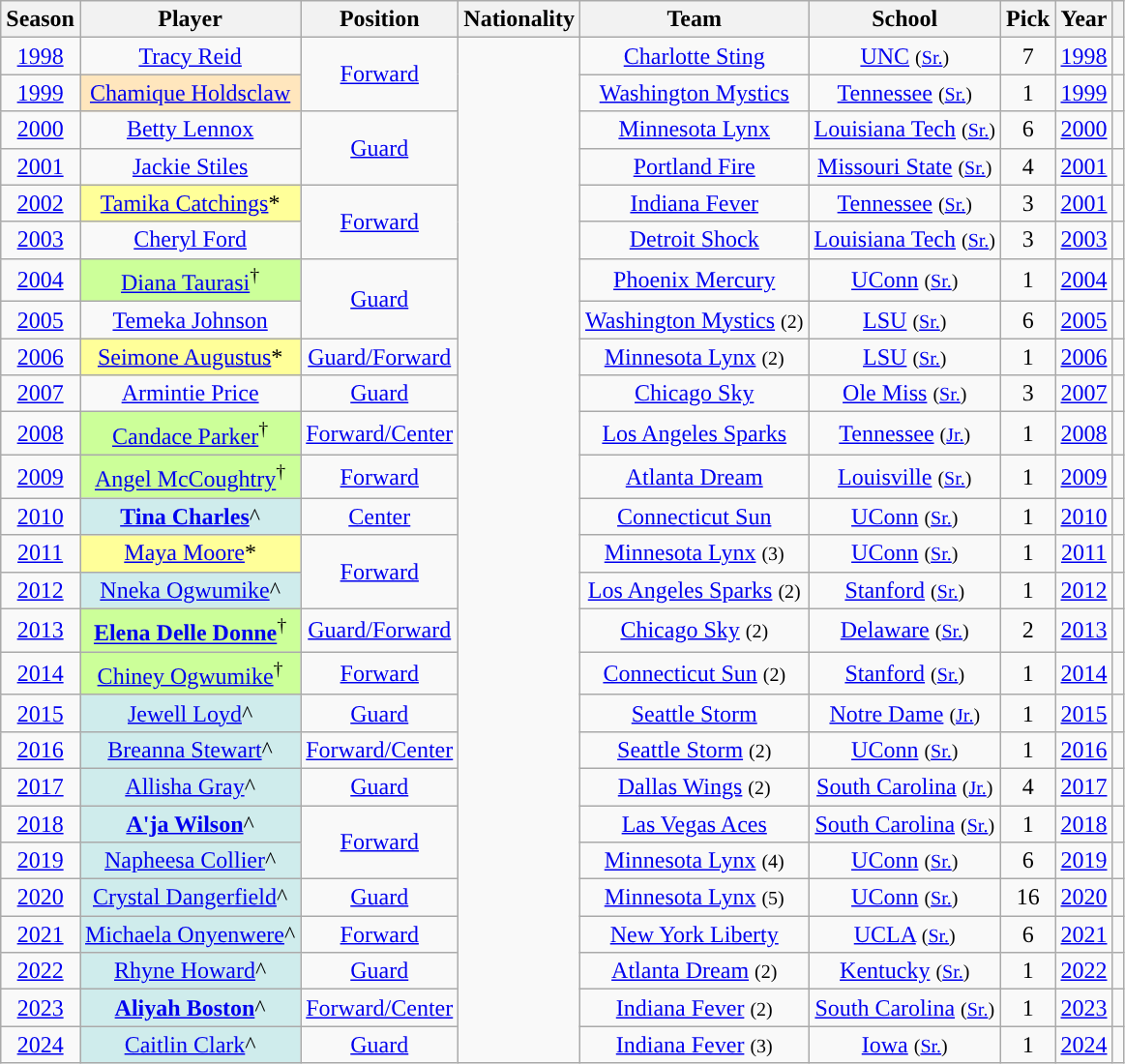<table class="wikitable plainrowheaders sortable" style="text-align:center;">
<tr>
<th scope="col">Season</th>
<th scope="col">Player</th>
<th scope="col">Position</th>
<th scope="col">Nationality</th>
<th scope="col">Team</th>
<th scope="col">School</th>
<th scope="col">Pick</th>
<th scope="col">Year</th>
<th scope="col" class="unsortable"></th>
</tr>
<tr>
<td><a href='#'>1998</a></td>
<td><a href='#'>Tracy Reid</a></td>
<td rowspan=2><a href='#'>Forward</a></td>
<td rowspan=27></td>
<td><a href='#'>Charlotte Sting</a></td>
<td><a href='#'>UNC</a> <small>(<a href='#'>Sr.</a>)</small></td>
<td>7</td>
<td><a href='#'>1998</a></td>
<td></td>
</tr>
<tr>
<td><a href='#'>1999</a></td>
<td style="background-color:#FFE6BD"><a href='#'>Chamique Holdsclaw</a></td>
<td><a href='#'>Washington Mystics</a></td>
<td><a href='#'>Tennessee</a> <small>(<a href='#'>Sr.</a>)</small></td>
<td>1</td>
<td><a href='#'>1999</a></td>
<td></td>
</tr>
<tr>
<td><a href='#'>2000</a></td>
<td><a href='#'>Betty Lennox</a></td>
<td rowspan=2><a href='#'>Guard</a></td>
<td><a href='#'>Minnesota Lynx</a></td>
<td><a href='#'>Louisiana Tech</a> <small>(<a href='#'>Sr.</a>)</small></td>
<td>6</td>
<td><a href='#'>2000</a></td>
<td></td>
</tr>
<tr>
<td><a href='#'>2001</a></td>
<td><a href='#'>Jackie Stiles</a></td>
<td><a href='#'>Portland Fire</a></td>
<td><a href='#'>Missouri State</a> <small>(<a href='#'>Sr.</a>)</small></td>
<td>4</td>
<td><a href='#'>2001</a></td>
<td></td>
</tr>
<tr>
<td><a href='#'>2002</a></td>
<td style="background-color:#FFFF99"><a href='#'>Tamika Catchings</a>*</td>
<td rowspan=2><a href='#'>Forward</a></td>
<td><a href='#'>Indiana Fever</a></td>
<td><a href='#'>Tennessee</a> <small>(<a href='#'>Sr.</a>)</small></td>
<td>3</td>
<td><a href='#'>2001</a></td>
<td></td>
</tr>
<tr>
<td><a href='#'>2003</a></td>
<td><a href='#'>Cheryl Ford</a></td>
<td><a href='#'>Detroit Shock</a></td>
<td><a href='#'>Louisiana Tech</a> <small>(<a href='#'>Sr.</a>)</small></td>
<td>3</td>
<td><a href='#'>2003</a></td>
<td></td>
</tr>
<tr>
<td><a href='#'>2004</a></td>
<td style="background-color:#CCFF99"><a href='#'>Diana Taurasi</a><sup>†</sup></td>
<td rowspan=2><a href='#'>Guard</a></td>
<td><a href='#'>Phoenix Mercury</a></td>
<td><a href='#'>UConn</a> <small>(<a href='#'>Sr.</a>)</small></td>
<td>1</td>
<td><a href='#'>2004</a></td>
<td></td>
</tr>
<tr>
<td><a href='#'>2005</a></td>
<td><a href='#'>Temeka Johnson</a></td>
<td><a href='#'>Washington Mystics</a>  <small>(2)</small></td>
<td><a href='#'>LSU</a> <small>(<a href='#'>Sr.</a>)</small></td>
<td>6</td>
<td><a href='#'>2005</a></td>
<td></td>
</tr>
<tr>
<td><a href='#'>2006</a></td>
<td style="background-color:#FFFF99"><a href='#'>Seimone Augustus</a>*</td>
<td><a href='#'>Guard/Forward</a></td>
<td><a href='#'>Minnesota Lynx</a>  <small>(2)</small></td>
<td><a href='#'>LSU</a> <small>(<a href='#'>Sr.</a>)</small></td>
<td>1</td>
<td><a href='#'>2006</a></td>
<td></td>
</tr>
<tr>
<td><a href='#'>2007</a></td>
<td><a href='#'>Armintie Price</a></td>
<td><a href='#'>Guard</a></td>
<td><a href='#'>Chicago Sky</a></td>
<td><a href='#'>Ole Miss</a> <small>(<a href='#'>Sr.</a>)</small></td>
<td>3</td>
<td><a href='#'>2007</a></td>
<td></td>
</tr>
<tr>
<td><a href='#'>2008</a></td>
<td style="background-color:#CCFF99"><a href='#'>Candace Parker</a><sup>†</sup></td>
<td><a href='#'>Forward/Center</a></td>
<td><a href='#'>Los Angeles Sparks</a></td>
<td><a href='#'>Tennessee</a> <small>(<a href='#'>Jr.</a>)</small></td>
<td>1</td>
<td><a href='#'>2008</a></td>
<td></td>
</tr>
<tr>
<td><a href='#'>2009</a></td>
<td style="background-color:#CCFF99"><a href='#'>Angel McCoughtry</a><sup>†</sup></td>
<td><a href='#'>Forward</a></td>
<td><a href='#'>Atlanta Dream</a></td>
<td><a href='#'>Louisville</a> <small>(<a href='#'>Sr.</a>)</small></td>
<td>1</td>
<td><a href='#'>2009</a></td>
<td></td>
</tr>
<tr>
<td><a href='#'>2010</a></td>
<td style="background-color:#CFECEC"><strong><a href='#'>Tina Charles</a></strong>^</td>
<td><a href='#'>Center</a></td>
<td><a href='#'>Connecticut Sun</a></td>
<td><a href='#'>UConn</a> <small>(<a href='#'>Sr.</a>)</small></td>
<td>1</td>
<td><a href='#'>2010</a></td>
<td></td>
</tr>
<tr>
<td><a href='#'>2011</a></td>
<td style="background-color:#FFFF99;"><a href='#'>Maya Moore</a>*</td>
<td rowspan=2><a href='#'>Forward</a></td>
<td><a href='#'>Minnesota Lynx</a>  <small>(3)</small></td>
<td><a href='#'>UConn</a> <small>(<a href='#'>Sr.</a>)</small></td>
<td>1</td>
<td><a href='#'>2011</a></td>
<td></td>
</tr>
<tr>
<td><a href='#'>2012</a></td>
<td style="background-color:#CFECEC"><a href='#'>Nneka Ogwumike</a>^</td>
<td><a href='#'>Los Angeles Sparks</a>  <small>(2)</small></td>
<td><a href='#'>Stanford</a> <small>(<a href='#'>Sr.</a>)</small></td>
<td>1</td>
<td><a href='#'>2012</a></td>
<td></td>
</tr>
<tr>
<td><a href='#'>2013</a></td>
<td style="background-color:#CCFF99"><strong><a href='#'>Elena Delle Donne</a></strong><sup>†</sup></td>
<td><a href='#'>Guard/Forward</a></td>
<td><a href='#'>Chicago Sky</a>  <small>(2)</small></td>
<td><a href='#'>Delaware</a> <small>(<a href='#'>Sr.</a>)</small></td>
<td>2</td>
<td><a href='#'>2013</a></td>
<td></td>
</tr>
<tr>
<td><a href='#'>2014</a></td>
<td style="background-color:#CCFF99"><a href='#'>Chiney Ogwumike</a><sup>†</sup></td>
<td><a href='#'>Forward</a></td>
<td><a href='#'>Connecticut Sun</a>  <small>(2)</small></td>
<td><a href='#'>Stanford</a> <small>(<a href='#'>Sr.</a>)</small></td>
<td>1</td>
<td><a href='#'>2014</a></td>
<td></td>
</tr>
<tr>
<td><a href='#'>2015</a></td>
<td style="background-color:#CFECEC"><a href='#'>Jewell Loyd</a>^</td>
<td><a href='#'>Guard</a></td>
<td><a href='#'>Seattle Storm</a></td>
<td><a href='#'>Notre Dame</a> <small>(<a href='#'>Jr.</a>)</small></td>
<td>1</td>
<td><a href='#'>2015</a></td>
<td></td>
</tr>
<tr>
<td><a href='#'>2016</a></td>
<td style="background-color:#CFECEC"><a href='#'>Breanna Stewart</a>^</td>
<td><a href='#'>Forward/Center</a></td>
<td><a href='#'>Seattle Storm</a> <small>(2)</small></td>
<td><a href='#'>UConn</a> <small>(<a href='#'>Sr.</a>)</small></td>
<td>1</td>
<td><a href='#'>2016</a></td>
<td></td>
</tr>
<tr>
<td><a href='#'>2017</a></td>
<td style="background-color:#CFECEC"><a href='#'>Allisha Gray</a>^</td>
<td><a href='#'>Guard</a></td>
<td><a href='#'>Dallas Wings</a> <small>(2)</small></td>
<td><a href='#'>South Carolina</a> <small>(<a href='#'>Jr.</a>)</small></td>
<td>4</td>
<td><a href='#'>2017</a></td>
<td></td>
</tr>
<tr>
<td><a href='#'>2018</a></td>
<td style="background-color:#CFECEC"><strong><a href='#'>A'ja Wilson</a></strong>^</td>
<td rowspan=2><a href='#'>Forward</a></td>
<td><a href='#'>Las Vegas Aces</a></td>
<td><a href='#'>South Carolina</a> <small>(<a href='#'>Sr.</a>)</small></td>
<td>1</td>
<td><a href='#'>2018</a></td>
<td></td>
</tr>
<tr>
<td><a href='#'>2019</a></td>
<td style="background-color:#CFECEC"><a href='#'>Napheesa Collier</a>^</td>
<td><a href='#'>Minnesota Lynx</a> <small>(4)</small></td>
<td><a href='#'>UConn</a> <small>(<a href='#'>Sr.</a>)</small></td>
<td>6</td>
<td><a href='#'>2019</a></td>
<td></td>
</tr>
<tr>
<td><a href='#'>2020</a></td>
<td style="background-color:#CFECEC"><a href='#'>Crystal Dangerfield</a>^</td>
<td><a href='#'>Guard</a></td>
<td><a href='#'>Minnesota Lynx</a> <small>(5)</small></td>
<td><a href='#'>UConn</a> <small>(<a href='#'>Sr.</a>)</small></td>
<td>16</td>
<td><a href='#'>2020</a></td>
<td></td>
</tr>
<tr>
<td><a href='#'>2021</a></td>
<td style="background-color:#CFECEC"><a href='#'>Michaela Onyenwere</a>^</td>
<td><a href='#'>Forward</a></td>
<td><a href='#'>New York Liberty</a></td>
<td><a href='#'>UCLA</a> <small>(<a href='#'>Sr.</a>)</small></td>
<td>6</td>
<td><a href='#'>2021</a></td>
<td></td>
</tr>
<tr>
<td><a href='#'>2022</a></td>
<td style="background-color:#CFECEC"><a href='#'>Rhyne Howard</a>^</td>
<td><a href='#'>Guard</a></td>
<td><a href='#'>Atlanta Dream</a> <small>(2)</small></td>
<td><a href='#'>Kentucky</a> <small>(<a href='#'>Sr.</a>)</small></td>
<td>1</td>
<td><a href='#'>2022</a></td>
<td></td>
</tr>
<tr>
<td><a href='#'>2023</a></td>
<td style="background-color:#CFECEC"><strong><a href='#'>Aliyah Boston</a></strong>^</td>
<td><a href='#'>Forward/Center</a></td>
<td><a href='#'>Indiana Fever</a> <small>(2)</small></td>
<td><a href='#'>South Carolina</a> <small>(<a href='#'>Sr.</a>)</small></td>
<td>1</td>
<td><a href='#'>2023</a></td>
<td></td>
</tr>
<tr>
<td><a href='#'>2024</a></td>
<td style="background-color:#CFECEC"><a href='#'>Caitlin Clark</a>^</td>
<td><a href='#'>Guard</a></td>
<td><a href='#'>Indiana Fever</a> <small>(3)</small></td>
<td><a href='#'>Iowa</a> <small>(<a href='#'>Sr.</a>)</small></td>
<td>1</td>
<td><a href='#'>2024</a></td>
<td></td>
</tr>
</table>
